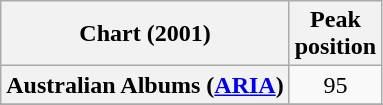<table class="wikitable sortable plainrowheaders" style="text-align:center">
<tr>
<th scope="col">Chart (2001)</th>
<th scope="col">Peak<br> position</th>
</tr>
<tr>
<th scope="row">Australian Albums (<a href='#'>ARIA</a>)</th>
<td>95</td>
</tr>
<tr>
</tr>
<tr>
</tr>
<tr>
</tr>
</table>
